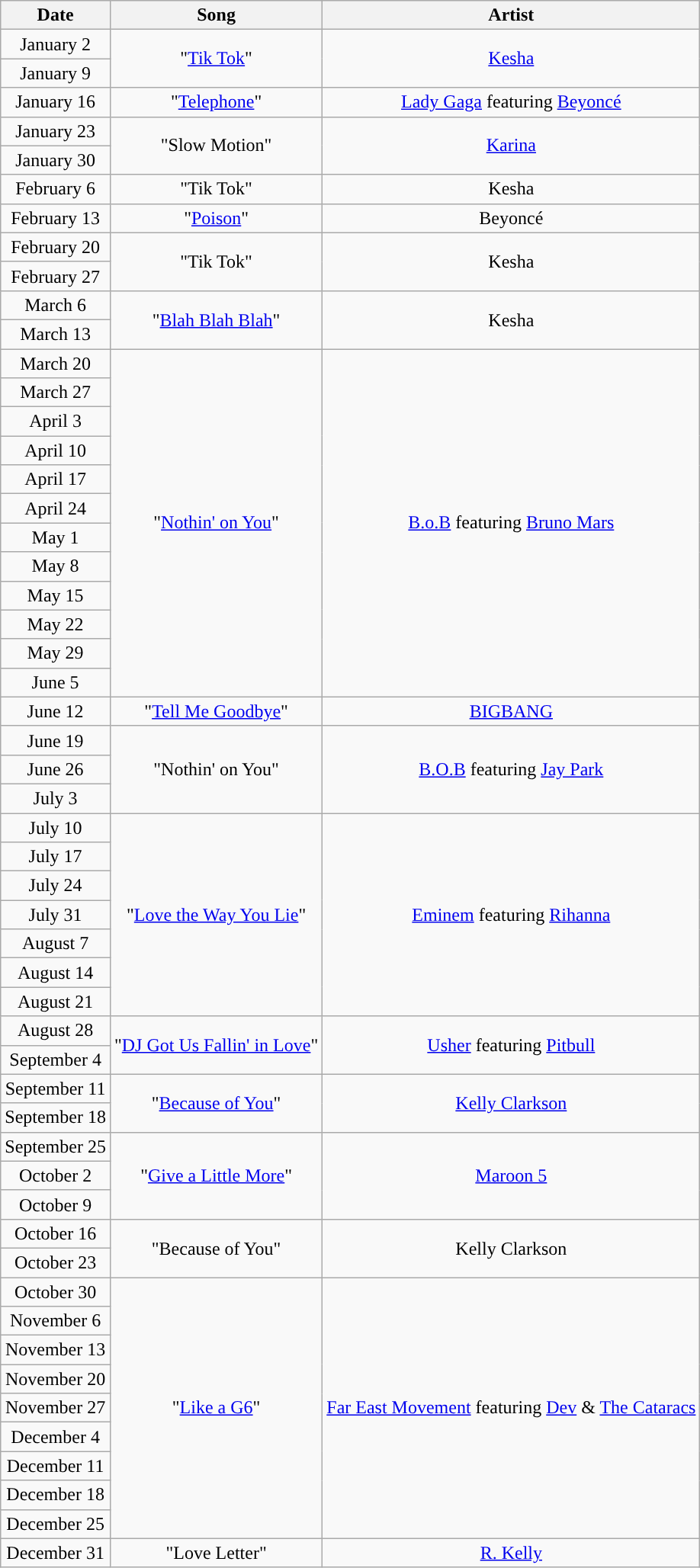<table class="wikitable">
<tr>
<th>Date</th>
<th>Song</th>
<th>Artist</th>
</tr>
<tr>
<td align="center">January 2</td>
<td align="center" rowspan="2">"<a href='#'>Tik Tok</a>"</td>
<td align="center" rowspan="2"><a href='#'>Kesha</a></td>
</tr>
<tr>
<td align="center">January 9</td>
</tr>
<tr>
<td align="center">January 16</td>
<td align="center">"<a href='#'>Telephone</a>"</td>
<td align="center"><a href='#'>Lady Gaga</a> featuring <a href='#'>Beyoncé</a></td>
</tr>
<tr>
<td align="center">January 23</td>
<td align="center" rowspan="2">"Slow Motion"</td>
<td align="center" rowspan="2"><a href='#'>Karina</a></td>
</tr>
<tr>
<td align="center">January 30</td>
</tr>
<tr>
<td align="center">February 6</td>
<td align="center">"Tik Tok"</td>
<td align="center">Kesha</td>
</tr>
<tr>
<td align="center">February 13</td>
<td align="center">"<a href='#'>Poison</a>"</td>
<td align="center">Beyoncé</td>
</tr>
<tr>
<td align="center">February 20</td>
<td align="center" rowspan="2">"Tik Tok"</td>
<td align="center" rowspan="2">Kesha</td>
</tr>
<tr>
<td align="center">February 27</td>
</tr>
<tr>
<td align="center">March 6</td>
<td align="center" rowspan="2">"<a href='#'>Blah Blah Blah</a>"</td>
<td align="center" rowspan="2">Kesha</td>
</tr>
<tr>
<td align="center">March 13</td>
</tr>
<tr>
<td align="center">March 20</td>
<td align="center" rowspan="12">"<a href='#'>Nothin' on You</a>"</td>
<td align="center" rowspan="12"><a href='#'>B.o.B</a> featuring <a href='#'>Bruno Mars</a></td>
</tr>
<tr>
<td align="center">March 27</td>
</tr>
<tr>
<td align="center">April 3</td>
</tr>
<tr>
<td align="center">April 10</td>
</tr>
<tr>
<td align="center">April 17</td>
</tr>
<tr>
<td align="center">April 24</td>
</tr>
<tr>
<td align="center">May 1</td>
</tr>
<tr>
<td align="center">May 8</td>
</tr>
<tr>
<td align="center">May 15</td>
</tr>
<tr>
<td align="center">May 22</td>
</tr>
<tr>
<td align="center">May 29</td>
</tr>
<tr>
<td align="center">June 5</td>
</tr>
<tr>
<td align="center">June 12</td>
<td align="center">"<a href='#'>Tell Me Goodbye</a>"</td>
<td align="center"><a href='#'>BIGBANG</a></td>
</tr>
<tr>
<td align="center">June 19</td>
<td align="center" rowspan="3">"Nothin' on You"</td>
<td align="center" rowspan="3"><a href='#'>B.O.B</a> featuring <a href='#'>Jay Park</a></td>
</tr>
<tr>
<td align="center">June 26</td>
</tr>
<tr>
<td align="center">July 3</td>
</tr>
<tr>
<td align="center">July 10</td>
<td align="center" rowspan="7">"<a href='#'>Love the Way You Lie</a>"</td>
<td align="center" rowspan="7"><a href='#'>Eminem</a> featuring <a href='#'>Rihanna</a></td>
</tr>
<tr>
<td align="center">July 17</td>
</tr>
<tr>
<td align="center">July 24</td>
</tr>
<tr>
<td align="center">July 31</td>
</tr>
<tr>
<td align="center">August 7</td>
</tr>
<tr>
<td align="center">August 14</td>
</tr>
<tr>
<td align="center">August 21</td>
</tr>
<tr>
<td align="center">August 28</td>
<td align="center" rowspan="2">"<a href='#'>DJ Got Us Fallin' in Love</a>"</td>
<td align="center" rowspan="2"><a href='#'>Usher</a> featuring <a href='#'>Pitbull</a></td>
</tr>
<tr>
<td align="center">September 4</td>
</tr>
<tr>
<td align="center">September 11</td>
<td align="center" rowspan="2">"<a href='#'>Because of You</a>"</td>
<td align="center" rowspan="2"><a href='#'>Kelly Clarkson</a></td>
</tr>
<tr>
<td align="center">September 18</td>
</tr>
<tr>
<td align="center">September 25</td>
<td align="center" rowspan="3">"<a href='#'>Give a Little More</a>"</td>
<td align="center" rowspan="3"><a href='#'>Maroon 5</a></td>
</tr>
<tr>
<td align="center">October 2</td>
</tr>
<tr>
<td align="center">October 9</td>
</tr>
<tr>
<td align="center">October 16</td>
<td align="center" rowspan="2">"Because of You"</td>
<td align="center" rowspan="2">Kelly Clarkson</td>
</tr>
<tr>
<td align="center">October 23</td>
</tr>
<tr>
<td align="center">October 30</td>
<td align="center" rowspan="9">"<a href='#'>Like a G6</a>"</td>
<td align="center" rowspan="9"><a href='#'>Far East Movement</a> featuring <a href='#'>Dev</a> & <a href='#'>The Cataracs</a></td>
</tr>
<tr>
<td align="center">November 6</td>
</tr>
<tr>
<td align="center">November 13</td>
</tr>
<tr>
<td align="center">November 20</td>
</tr>
<tr>
<td align="center">November 27</td>
</tr>
<tr>
<td align="center">December 4</td>
</tr>
<tr>
<td align="center">December 11</td>
</tr>
<tr>
<td align="center">December 18</td>
</tr>
<tr>
<td align="center">December 25</td>
</tr>
<tr>
<td align="center">December 31</td>
<td align="center">"Love Letter"</td>
<td align="center"><a href='#'>R. Kelly</a></td>
</tr>
</table>
